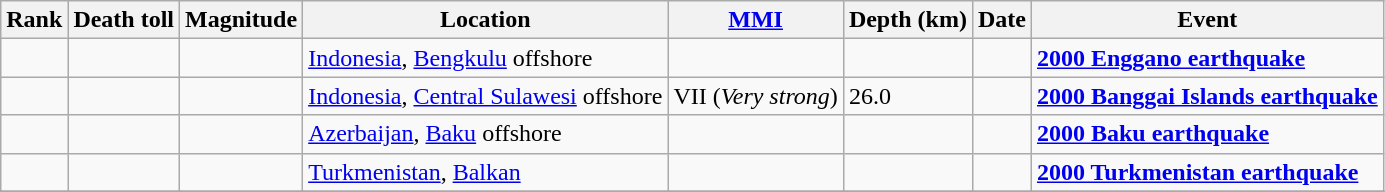<table class="sortable wikitable" style="font-size:100%;">
<tr>
<th>Rank</th>
<th>Death toll</th>
<th>Magnitude</th>
<th>Location</th>
<th><a href='#'>MMI</a></th>
<th>Depth (km)</th>
<th>Date</th>
<th>Event</th>
</tr>
<tr>
<td></td>
<td></td>
<td></td>
<td> <a href='#'>Indonesia</a>, <a href='#'>Bengkulu</a> offshore</td>
<td></td>
<td></td>
<td></td>
<td><strong><a href='#'>2000 Enggano earthquake</a></strong></td>
</tr>
<tr>
<td></td>
<td></td>
<td></td>
<td> <a href='#'>Indonesia</a>, <a href='#'>Central Sulawesi</a> offshore</td>
<td>VII (<em>Very strong</em>)</td>
<td>26.0</td>
<td></td>
<td><strong><a href='#'>2000 Banggai Islands earthquake</a></strong></td>
</tr>
<tr>
<td></td>
<td></td>
<td></td>
<td> <a href='#'>Azerbaijan</a>, <a href='#'>Baku</a> offshore</td>
<td></td>
<td></td>
<td></td>
<td><strong><a href='#'>2000 Baku earthquake</a></strong></td>
</tr>
<tr>
<td></td>
<td></td>
<td></td>
<td> <a href='#'>Turkmenistan</a>, <a href='#'>Balkan</a></td>
<td></td>
<td></td>
<td></td>
<td><strong><a href='#'>2000 Turkmenistan earthquake</a></strong></td>
</tr>
<tr>
</tr>
</table>
